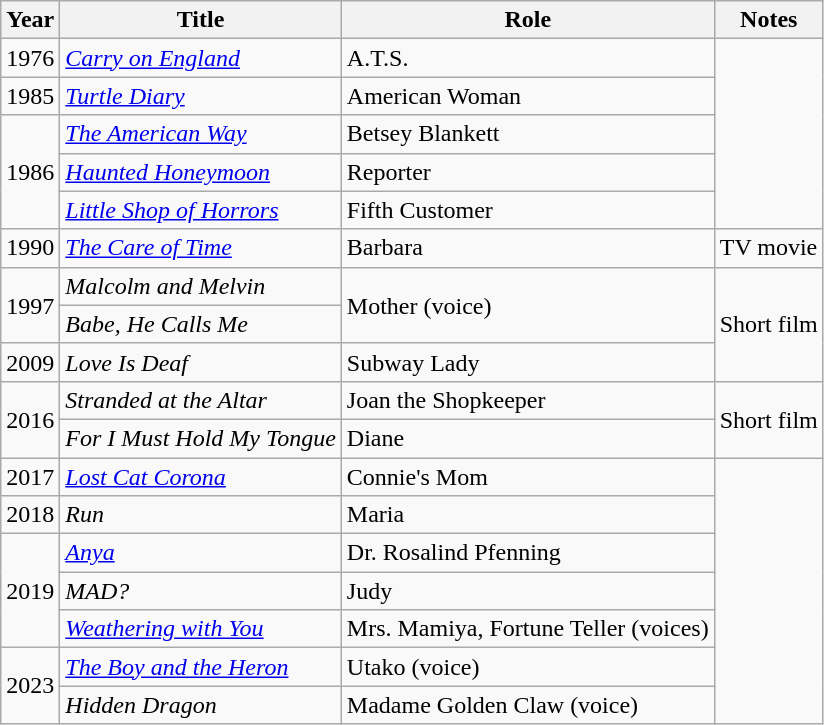<table class="wikitable sortable">
<tr>
<th>Year</th>
<th>Title</th>
<th>Role</th>
<th>Notes</th>
</tr>
<tr>
<td>1976</td>
<td><em><a href='#'>Carry on England</a></em></td>
<td>A.T.S.</td>
<td rowspan="5"></td>
</tr>
<tr>
<td>1985</td>
<td><em><a href='#'>Turtle Diary</a></em></td>
<td>American Woman</td>
</tr>
<tr>
<td rowspan="3">1986</td>
<td><em><a href='#'>The American Way</a></em></td>
<td>Betsey Blankett</td>
</tr>
<tr>
<td><em><a href='#'>Haunted Honeymoon</a></em></td>
<td>Reporter</td>
</tr>
<tr>
<td><em><a href='#'>Little Shop of Horrors</a></em></td>
<td>Fifth Customer</td>
</tr>
<tr>
<td>1990</td>
<td><em><a href='#'>The Care of Time</a></em></td>
<td>Barbara</td>
<td>TV movie</td>
</tr>
<tr>
<td rowspan="2">1997</td>
<td><em>Malcolm and Melvin</em></td>
<td rowspan="2">Mother (voice)</td>
<td rowspan="3">Short film</td>
</tr>
<tr>
<td><em>Babe, He Calls Me</em></td>
</tr>
<tr>
<td>2009</td>
<td><em>Love Is Deaf</em></td>
<td>Subway Lady</td>
</tr>
<tr>
<td rowspan="2">2016</td>
<td><em>Stranded at the Altar</em></td>
<td>Joan the Shopkeeper</td>
<td rowspan="2">Short film</td>
</tr>
<tr>
<td><em>For I Must Hold My Tongue</em></td>
<td>Diane</td>
</tr>
<tr>
<td>2017</td>
<td><em><a href='#'>Lost Cat Corona</a></em></td>
<td>Connie's Mom</td>
<td rowspan="7"></td>
</tr>
<tr>
<td>2018</td>
<td><em>Run</em></td>
<td>Maria</td>
</tr>
<tr>
<td rowspan="3">2019</td>
<td><em><a href='#'>Anya</a></em></td>
<td>Dr. Rosalind Pfenning</td>
</tr>
<tr>
<td><em>MAD?</em></td>
<td>Judy</td>
</tr>
<tr>
<td><em><a href='#'>Weathering with You</a></em></td>
<td>Mrs. Mamiya, Fortune Teller (voices)</td>
</tr>
<tr>
<td rowspan="2">2023</td>
<td><em><a href='#'>The Boy and the Heron</a></em></td>
<td>Utako (voice)</td>
</tr>
<tr>
<td><em>Hidden Dragon</em></td>
<td>Madame Golden Claw (voice)</td>
</tr>
</table>
